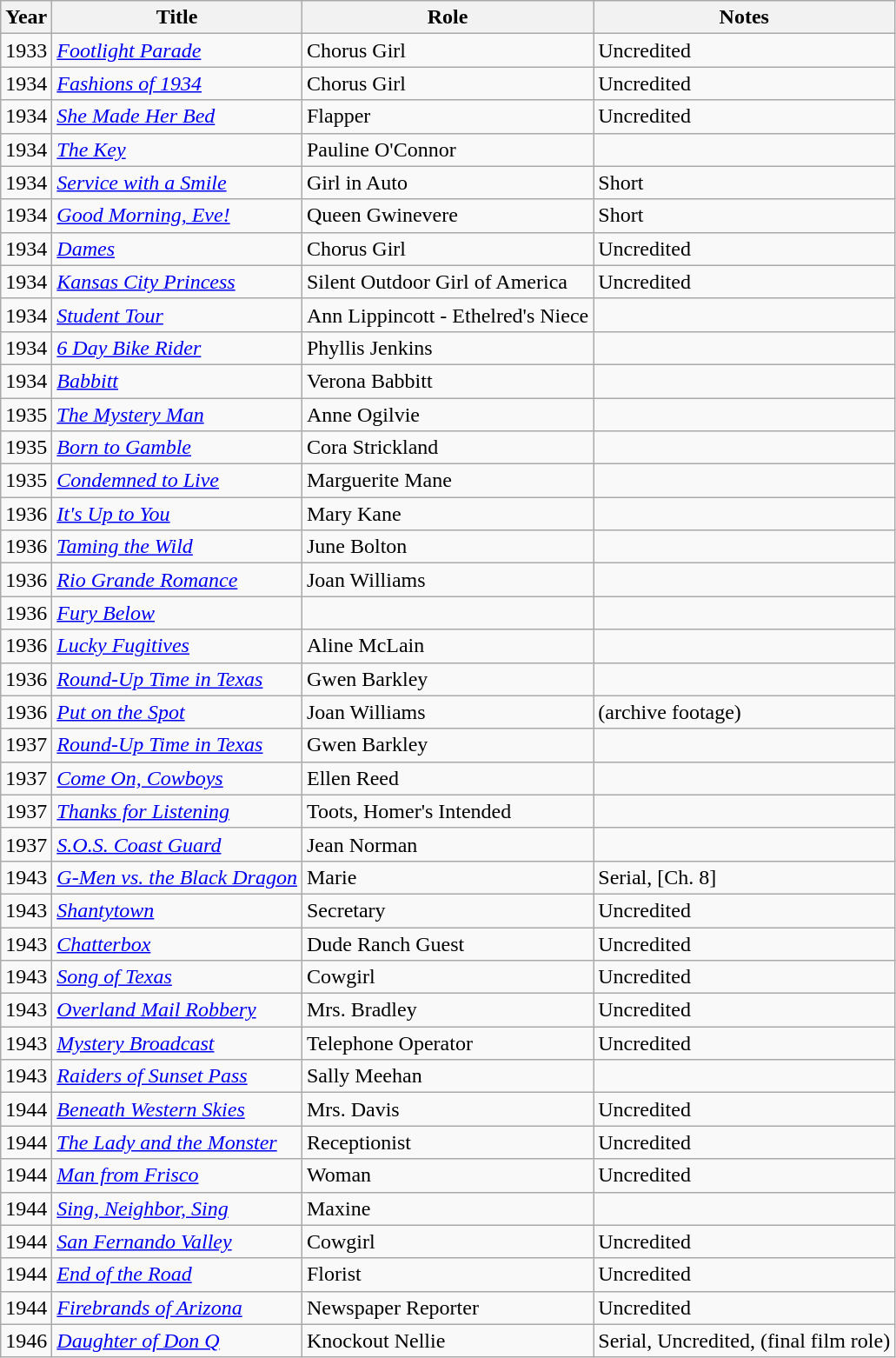<table class="wikitable">
<tr>
<th>Year</th>
<th>Title</th>
<th>Role</th>
<th>Notes</th>
</tr>
<tr>
<td>1933</td>
<td><em><a href='#'>Footlight Parade</a></em></td>
<td>Chorus Girl</td>
<td>Uncredited</td>
</tr>
<tr>
<td>1934</td>
<td><em><a href='#'>Fashions of 1934</a></em></td>
<td>Chorus Girl</td>
<td>Uncredited</td>
</tr>
<tr>
<td>1934</td>
<td><em><a href='#'>She Made Her Bed</a></em></td>
<td>Flapper</td>
<td>Uncredited</td>
</tr>
<tr>
<td>1934</td>
<td><em><a href='#'>The Key</a></em></td>
<td>Pauline O'Connor</td>
<td></td>
</tr>
<tr>
<td>1934</td>
<td><em><a href='#'>Service with a Smile</a></em></td>
<td>Girl in Auto</td>
<td>Short</td>
</tr>
<tr>
<td>1934</td>
<td><em><a href='#'>Good Morning, Eve!</a></em></td>
<td>Queen Gwinevere</td>
<td>Short</td>
</tr>
<tr>
<td>1934</td>
<td><em><a href='#'>Dames</a></em></td>
<td>Chorus Girl</td>
<td>Uncredited</td>
</tr>
<tr>
<td>1934</td>
<td><em><a href='#'>Kansas City Princess</a></em></td>
<td>Silent Outdoor Girl of America</td>
<td>Uncredited</td>
</tr>
<tr>
<td>1934</td>
<td><em><a href='#'>Student Tour</a></em></td>
<td>Ann Lippincott - Ethelred's Niece</td>
<td></td>
</tr>
<tr>
<td>1934</td>
<td><em><a href='#'>6 Day Bike Rider</a></em></td>
<td>Phyllis Jenkins</td>
<td></td>
</tr>
<tr>
<td>1934</td>
<td><em><a href='#'>Babbitt</a></em></td>
<td>Verona Babbitt</td>
<td></td>
</tr>
<tr>
<td>1935</td>
<td><em><a href='#'>The Mystery Man</a></em></td>
<td>Anne Ogilvie</td>
<td></td>
</tr>
<tr>
<td>1935</td>
<td><em><a href='#'>Born to Gamble</a></em></td>
<td>Cora Strickland</td>
<td></td>
</tr>
<tr>
<td>1935</td>
<td><em><a href='#'>Condemned to Live</a></em></td>
<td>Marguerite Mane</td>
<td></td>
</tr>
<tr>
<td>1936</td>
<td><em><a href='#'>It's Up to You</a></em></td>
<td>Mary Kane</td>
<td></td>
</tr>
<tr>
<td>1936</td>
<td><em><a href='#'>Taming the Wild</a></em></td>
<td>June Bolton</td>
<td></td>
</tr>
<tr>
<td>1936</td>
<td><em><a href='#'>Rio Grande Romance</a></em></td>
<td>Joan Williams</td>
<td></td>
</tr>
<tr>
<td>1936</td>
<td><em><a href='#'>Fury Below</a></em></td>
<td></td>
<td></td>
</tr>
<tr>
<td>1936</td>
<td><em><a href='#'>Lucky Fugitives</a></em></td>
<td>Aline McLain</td>
<td></td>
</tr>
<tr>
<td>1936</td>
<td><em><a href='#'>Round-Up Time in Texas</a></em></td>
<td>Gwen Barkley</td>
<td></td>
</tr>
<tr>
<td>1936</td>
<td><em><a href='#'>Put on the Spot</a></em></td>
<td>Joan Williams</td>
<td>(archive footage)</td>
</tr>
<tr>
<td>1937</td>
<td><em><a href='#'>Round-Up Time in Texas</a></em></td>
<td>Gwen Barkley</td>
<td></td>
</tr>
<tr>
<td>1937</td>
<td><em><a href='#'>Come On, Cowboys</a></em></td>
<td>Ellen Reed</td>
<td></td>
</tr>
<tr>
<td>1937</td>
<td><em><a href='#'>Thanks for Listening</a></em></td>
<td>Toots, Homer's Intended</td>
<td></td>
</tr>
<tr>
<td>1937</td>
<td><em><a href='#'>S.O.S. Coast Guard</a></em></td>
<td>Jean Norman</td>
<td></td>
</tr>
<tr>
<td>1943</td>
<td><em><a href='#'>G-Men vs. the Black Dragon</a></em></td>
<td>Marie</td>
<td>Serial, [Ch. 8]</td>
</tr>
<tr>
<td>1943</td>
<td><em><a href='#'>Shantytown</a></em></td>
<td>Secretary</td>
<td>Uncredited</td>
</tr>
<tr>
<td>1943</td>
<td><em><a href='#'>Chatterbox</a></em></td>
<td>Dude Ranch Guest</td>
<td>Uncredited</td>
</tr>
<tr>
<td>1943</td>
<td><em><a href='#'>Song of Texas</a></em></td>
<td>Cowgirl</td>
<td>Uncredited</td>
</tr>
<tr>
<td>1943</td>
<td><em><a href='#'>Overland Mail Robbery</a></em></td>
<td>Mrs. Bradley</td>
<td>Uncredited</td>
</tr>
<tr>
<td>1943</td>
<td><em><a href='#'>Mystery Broadcast</a></em></td>
<td>Telephone Operator</td>
<td>Uncredited</td>
</tr>
<tr>
<td>1943</td>
<td><em><a href='#'>Raiders of Sunset Pass</a></em></td>
<td>Sally Meehan</td>
<td></td>
</tr>
<tr>
<td>1944</td>
<td><em><a href='#'>Beneath Western Skies</a></em></td>
<td>Mrs. Davis</td>
<td>Uncredited</td>
</tr>
<tr>
<td>1944</td>
<td><em><a href='#'>The Lady and the Monster</a></em></td>
<td>Receptionist</td>
<td>Uncredited</td>
</tr>
<tr>
<td>1944</td>
<td><em><a href='#'>Man from Frisco</a></em></td>
<td>Woman</td>
<td>Uncredited</td>
</tr>
<tr>
<td>1944</td>
<td><em><a href='#'>Sing, Neighbor, Sing</a></em></td>
<td>Maxine</td>
<td></td>
</tr>
<tr>
<td>1944</td>
<td><em><a href='#'>San Fernando Valley</a></em></td>
<td>Cowgirl</td>
<td>Uncredited</td>
</tr>
<tr>
<td>1944</td>
<td><em><a href='#'>End of the Road</a></em></td>
<td>Florist</td>
<td>Uncredited</td>
</tr>
<tr>
<td>1944</td>
<td><em><a href='#'>Firebrands of Arizona</a></em></td>
<td>Newspaper Reporter</td>
<td>Uncredited</td>
</tr>
<tr>
<td>1946</td>
<td><em><a href='#'>Daughter of Don Q</a></em></td>
<td>Knockout Nellie</td>
<td>Serial, Uncredited, (final film role)</td>
</tr>
</table>
